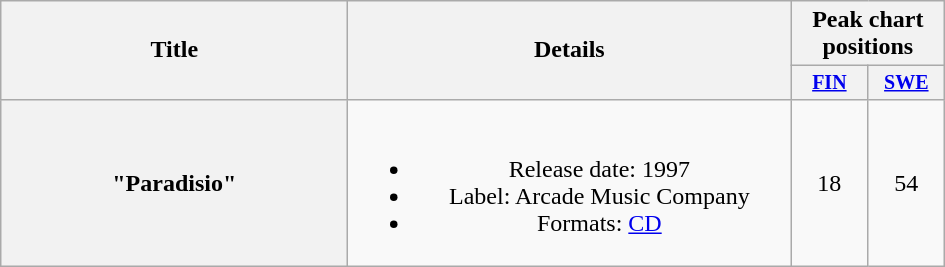<table class="wikitable plainrowheaders" style="text-align:center;">
<tr>
<th rowspan="2" style="width:14em;">Title</th>
<th rowspan="2" style="width:18em;">Details</th>
<th colspan="2">Peak chart positions</th>
</tr>
<tr style="font-size:smaller;">
<th style="width:45px;"><a href='#'>FIN</a></th>
<th style="width:45px;"><a href='#'>SWE</a></th>
</tr>
<tr>
<th scope="row">"Paradisio"</th>
<td><br><ul><li>Release date: 1997</li><li>Label: Arcade Music Company</li><li>Formats: <a href='#'>CD</a></li></ul></td>
<td>18</td>
<td>54</td>
</tr>
</table>
